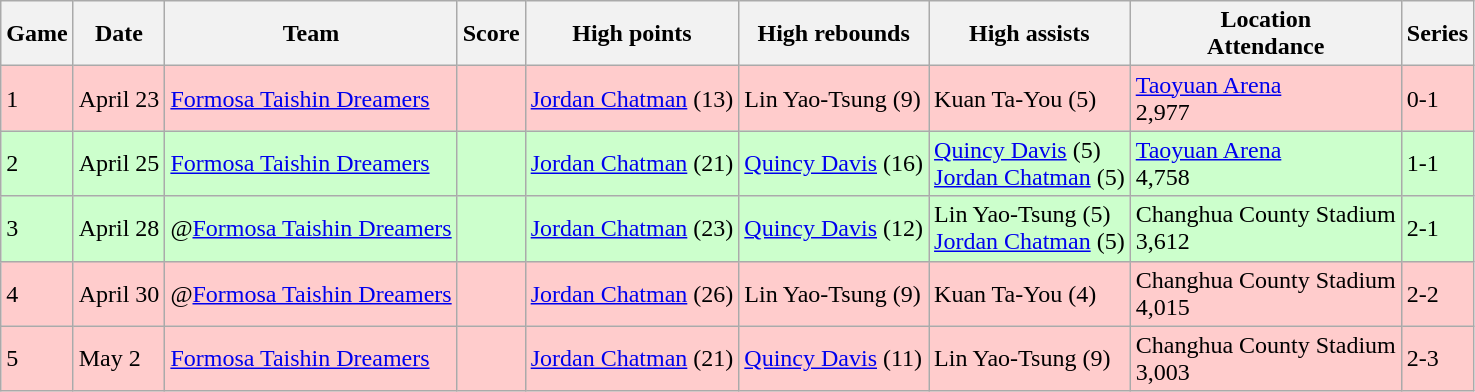<table class="wikitable">
<tr>
<th>Game</th>
<th>Date</th>
<th>Team</th>
<th>Score</th>
<th>High points</th>
<th>High rebounds</th>
<th>High assists</th>
<th>Location<br>Attendance</th>
<th>Series</th>
</tr>
<tr style="background:#fcc">
<td>1</td>
<td>April 23</td>
<td><a href='#'>Formosa Taishin Dreamers</a></td>
<td></td>
<td><a href='#'>Jordan Chatman</a> (13)</td>
<td>Lin Yao-Tsung (9)</td>
<td>Kuan Ta-You (5)</td>
<td><a href='#'>Taoyuan Arena</a><br>2,977</td>
<td>0-1</td>
</tr>
<tr style="background:#cfc;">
<td>2</td>
<td>April 25</td>
<td><a href='#'>Formosa Taishin Dreamers</a></td>
<td></td>
<td><a href='#'>Jordan Chatman</a> (21)</td>
<td><a href='#'>Quincy Davis</a> (16)</td>
<td><a href='#'>Quincy Davis</a> (5)<br><a href='#'>Jordan Chatman</a> (5)</td>
<td><a href='#'>Taoyuan Arena</a><br>4,758</td>
<td>1-1</td>
</tr>
<tr style="background:#cfc;">
<td>3</td>
<td>April 28</td>
<td>@<a href='#'>Formosa Taishin Dreamers</a></td>
<td></td>
<td><a href='#'>Jordan Chatman</a> (23)</td>
<td><a href='#'>Quincy Davis</a> (12)</td>
<td>Lin Yao-Tsung (5)<br><a href='#'>Jordan Chatman</a> (5)</td>
<td>Changhua County Stadium<br>3,612</td>
<td>2-1</td>
</tr>
<tr style="background:#fcc">
<td>4</td>
<td>April 30</td>
<td>@<a href='#'>Formosa Taishin Dreamers</a></td>
<td></td>
<td><a href='#'>Jordan Chatman</a> (26)</td>
<td>Lin Yao-Tsung (9)</td>
<td>Kuan Ta-You (4)</td>
<td>Changhua County Stadium<br>4,015</td>
<td>2-2</td>
</tr>
<tr style="background:#fcc">
<td>5</td>
<td>May 2</td>
<td><a href='#'>Formosa Taishin Dreamers</a></td>
<td></td>
<td><a href='#'>Jordan Chatman</a> (21)</td>
<td><a href='#'>Quincy Davis</a> (11)</td>
<td>Lin Yao-Tsung (9)</td>
<td>Changhua County Stadium<br>3,003</td>
<td>2-3</td>
</tr>
</table>
